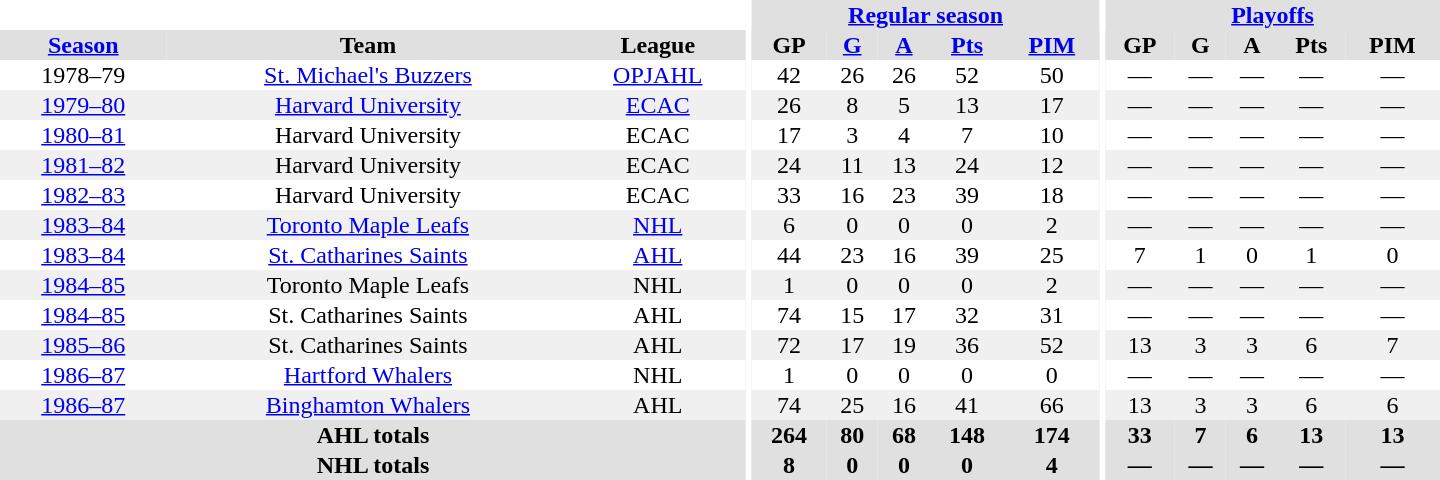<table border="0" cellpadding="1" cellspacing="0" style="text-align:center; width:60em">
<tr bgcolor="#e0e0e0">
<th colspan="3" bgcolor="#ffffff"></th>
<th rowspan="100" bgcolor="#ffffff"></th>
<th colspan="5"><a href='#'>Regular season</a></th>
<th rowspan="100" bgcolor="#ffffff"></th>
<th colspan="5"><a href='#'>Playoffs</a></th>
</tr>
<tr bgcolor="#e0e0e0">
<th><a href='#'>Season</a></th>
<th>Team</th>
<th>League</th>
<th>GP</th>
<th><a href='#'>G</a></th>
<th><a href='#'>A</a></th>
<th><a href='#'>Pts</a></th>
<th><a href='#'>PIM</a></th>
<th>GP</th>
<th>G</th>
<th>A</th>
<th>Pts</th>
<th>PIM</th>
</tr>
<tr>
<td>1978–79</td>
<td><a href='#'>St. Michael's Buzzers</a></td>
<td><a href='#'>OPJAHL</a></td>
<td>42</td>
<td>26</td>
<td>26</td>
<td>52</td>
<td>50</td>
<td>—</td>
<td>—</td>
<td>—</td>
<td>—</td>
<td>—</td>
</tr>
<tr bgcolor="#f0f0f0">
<td><a href='#'>1979–80</a></td>
<td><a href='#'>Harvard University</a></td>
<td><a href='#'>ECAC</a></td>
<td>26</td>
<td>8</td>
<td>5</td>
<td>13</td>
<td>17</td>
<td>—</td>
<td>—</td>
<td>—</td>
<td>—</td>
<td>—</td>
</tr>
<tr>
<td><a href='#'>1980–81</a></td>
<td>Harvard University</td>
<td>ECAC</td>
<td>17</td>
<td>3</td>
<td>4</td>
<td>7</td>
<td>10</td>
<td>—</td>
<td>—</td>
<td>—</td>
<td>—</td>
<td>—</td>
</tr>
<tr bgcolor="#f0f0f0">
<td><a href='#'>1981–82</a></td>
<td>Harvard University</td>
<td>ECAC</td>
<td>24</td>
<td>11</td>
<td>13</td>
<td>24</td>
<td>12</td>
<td>—</td>
<td>—</td>
<td>—</td>
<td>—</td>
<td>—</td>
</tr>
<tr>
<td><a href='#'>1982–83</a></td>
<td>Harvard University</td>
<td>ECAC</td>
<td>33</td>
<td>16</td>
<td>23</td>
<td>39</td>
<td>18</td>
<td>—</td>
<td>—</td>
<td>—</td>
<td>—</td>
<td>—</td>
</tr>
<tr bgcolor="#f0f0f0">
<td><a href='#'>1983–84</a></td>
<td><a href='#'>Toronto Maple Leafs</a></td>
<td><a href='#'>NHL</a></td>
<td>6</td>
<td>0</td>
<td>0</td>
<td>0</td>
<td>2</td>
<td>—</td>
<td>—</td>
<td>—</td>
<td>—</td>
<td>—</td>
</tr>
<tr>
<td><a href='#'>1983–84</a></td>
<td><a href='#'>St. Catharines Saints</a></td>
<td><a href='#'>AHL</a></td>
<td>44</td>
<td>23</td>
<td>16</td>
<td>39</td>
<td>25</td>
<td>7</td>
<td>1</td>
<td>0</td>
<td>1</td>
<td>0</td>
</tr>
<tr bgcolor="#f0f0f0">
<td><a href='#'>1984–85</a></td>
<td>Toronto Maple Leafs</td>
<td>NHL</td>
<td>1</td>
<td>0</td>
<td>0</td>
<td>0</td>
<td>2</td>
<td>—</td>
<td>—</td>
<td>—</td>
<td>—</td>
<td>—</td>
</tr>
<tr>
<td><a href='#'>1984–85</a></td>
<td>St. Catharines Saints</td>
<td>AHL</td>
<td>74</td>
<td>15</td>
<td>17</td>
<td>32</td>
<td>31</td>
<td>—</td>
<td>—</td>
<td>—</td>
<td>—</td>
<td>—</td>
</tr>
<tr bgcolor="#f0f0f0">
<td><a href='#'>1985–86</a></td>
<td>St. Catharines Saints</td>
<td>AHL</td>
<td>72</td>
<td>17</td>
<td>19</td>
<td>36</td>
<td>52</td>
<td>13</td>
<td>3</td>
<td>3</td>
<td>6</td>
<td>7</td>
</tr>
<tr>
<td><a href='#'>1986–87</a></td>
<td><a href='#'>Hartford Whalers</a></td>
<td>NHL</td>
<td>1</td>
<td>0</td>
<td>0</td>
<td>0</td>
<td>0</td>
<td>—</td>
<td>—</td>
<td>—</td>
<td>—</td>
<td>—</td>
</tr>
<tr bgcolor="#f0f0f0">
<td><a href='#'>1986–87</a></td>
<td><a href='#'>Binghamton Whalers</a></td>
<td>AHL</td>
<td>74</td>
<td>25</td>
<td>16</td>
<td>41</td>
<td>66</td>
<td>13</td>
<td>3</td>
<td>3</td>
<td>6</td>
<td>6</td>
</tr>
<tr bgcolor="#e0e0e0">
<th colspan="3">AHL totals</th>
<th>264</th>
<th>80</th>
<th>68</th>
<th>148</th>
<th>174</th>
<th>33</th>
<th>7</th>
<th>6</th>
<th>13</th>
<th>13</th>
</tr>
<tr bgcolor="#e0e0e0">
<th colspan="3">NHL totals</th>
<th>8</th>
<th>0</th>
<th>0</th>
<th>0</th>
<th>4</th>
<th>—</th>
<th>—</th>
<th>—</th>
<th>—</th>
<th>—</th>
</tr>
</table>
